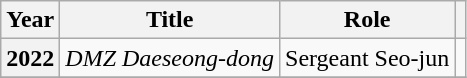<table class="wikitable  plainrowheaders">
<tr>
<th scope="col">Year</th>
<th scope="col">Title</th>
<th scope="col">Role</th>
<th scope="col" class="unsortable"></th>
</tr>
<tr>
<th scope="row">2022</th>
<td><em>DMZ Daeseong-dong</em></td>
<td>Sergeant Seo-jun</td>
<td></td>
</tr>
<tr>
</tr>
</table>
